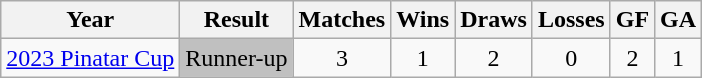<table class="wikitable"  style="text-align:center; ">
<tr>
<th>Year</th>
<th>Result</th>
<th>Matches</th>
<th>Wins</th>
<th>Draws</th>
<th>Losses</th>
<th>GF</th>
<th>GA</th>
</tr>
<tr>
<td><a href='#'>2023 Pinatar Cup</a></td>
<td style="background:silver;">Runner-up</td>
<td>3</td>
<td>1</td>
<td>2</td>
<td>0</td>
<td>2</td>
<td>1</td>
</tr>
</table>
